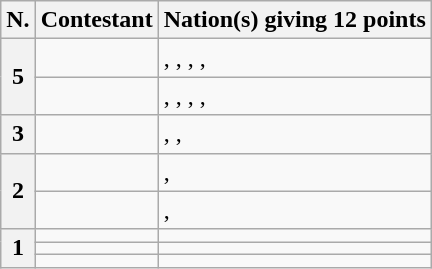<table class="wikitable plainrowheaders">
<tr>
<th scope="col">N.</th>
<th scope="col">Contestant</th>
<th scope="col">Nation(s) giving 12 points</th>
</tr>
<tr>
<th scope="row" rowspan="2">5</th>
<td><strong></strong></td>
<td>, , , , </td>
</tr>
<tr>
<td></td>
<td>, , , , </td>
</tr>
<tr>
<th scope="row">3</th>
<td></td>
<td>, , </td>
</tr>
<tr>
<th scope="row" rowspan="2">2</th>
<td></td>
<td>, </td>
</tr>
<tr>
<td></td>
<td>, </td>
</tr>
<tr>
<th scope="row" rowspan="3">1</th>
<td></td>
<td></td>
</tr>
<tr>
<td></td>
<td></td>
</tr>
<tr>
<td></td>
<td></td>
</tr>
</table>
